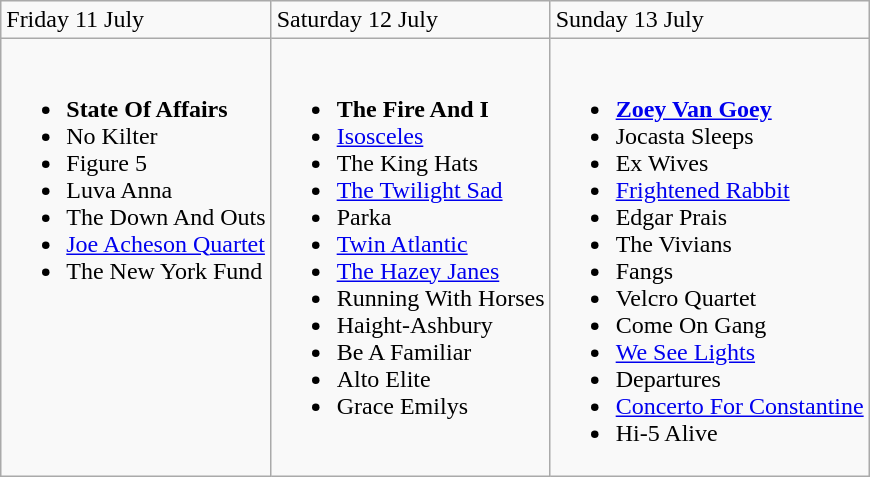<table class="wikitable">
<tr>
<td>Friday 11 July</td>
<td>Saturday 12 July</td>
<td>Sunday 13 July</td>
</tr>
<tr valign="top">
<td><br><ul><li><strong>State Of Affairs</strong></li><li>No Kilter</li><li>Figure 5</li><li>Luva Anna</li><li>The Down And Outs</li><li><a href='#'>Joe Acheson Quartet</a></li><li>The New York Fund</li></ul></td>
<td><br><ul><li><strong>The Fire And I</strong></li><li><a href='#'>Isosceles</a></li><li>The King Hats</li><li><a href='#'>The Twilight Sad</a></li><li>Parka</li><li><a href='#'>Twin Atlantic</a></li><li><a href='#'>The Hazey Janes</a></li><li>Running With Horses</li><li>Haight-Ashbury</li><li>Be A Familiar</li><li>Alto Elite</li><li>Grace Emilys</li></ul></td>
<td><br><ul><li><strong><a href='#'>Zoey Van Goey</a></strong></li><li>Jocasta Sleeps</li><li>Ex Wives</li><li><a href='#'>Frightened Rabbit</a></li><li>Edgar Prais</li><li>The Vivians</li><li>Fangs</li><li>Velcro Quartet</li><li>Come On Gang</li><li><a href='#'>We See Lights</a></li><li>Departures</li><li><a href='#'>Concerto For Constantine</a></li><li>Hi-5 Alive</li></ul></td>
</tr>
</table>
